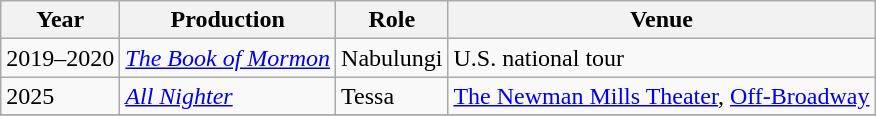<table class="wikitable sortable">
<tr>
<th>Year</th>
<th>Production</th>
<th>Role</th>
<th class="unsortable">Venue</th>
</tr>
<tr>
<td>2019–2020</td>
<td><em><a href='#'>The Book of Mormon</a></em></td>
<td>Nabulungi</td>
<td>U.S. national tour</td>
</tr>
<tr>
<td>2025</td>
<td><em><a href='#'>All Nighter</a></em></td>
<td>Tessa</td>
<td><a href='#'>The Newman Mills Theater</a>, <a href='#'>Off-Broadway</a></td>
</tr>
<tr>
</tr>
</table>
